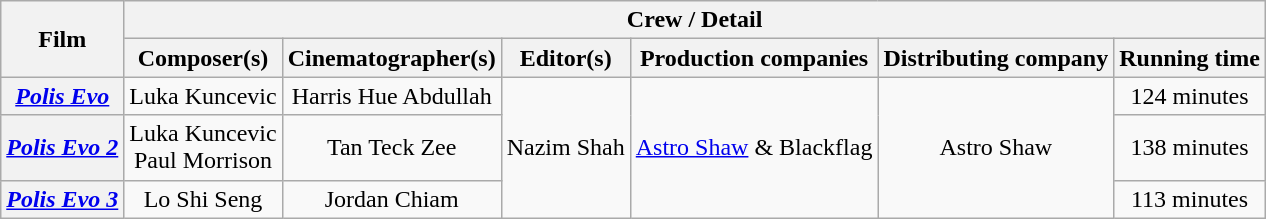<table class="wikitable sortable" style="text-align:center;">
<tr>
<th rowspan="2">Film</th>
<th colspan="6">Crew / Detail</th>
</tr>
<tr>
<th>Composer(s)</th>
<th>Cinematographer(s)</th>
<th>Editor(s)</th>
<th>Production companies</th>
<th>Distributing company</th>
<th>Running time</th>
</tr>
<tr>
<th><em><a href='#'>Polis Evo</a></em></th>
<td>Luka Kuncevic</td>
<td>Harris Hue Abdullah</td>
<td rowspan="3">Nazim Shah</td>
<td rowspan="3"><a href='#'>Astro Shaw</a> & Blackflag</td>
<td rowspan="3">Astro Shaw</td>
<td>124 minutes</td>
</tr>
<tr>
<th><em><a href='#'>Polis Evo 2</a></em></th>
<td>Luka Kuncevic <br> Paul Morrison</td>
<td>Tan Teck Zee</td>
<td>138 minutes</td>
</tr>
<tr>
<th><em><a href='#'>Polis Evo 3</a></em></th>
<td>Lo Shi Seng</td>
<td>Jordan Chiam</td>
<td>113 minutes</td>
</tr>
</table>
